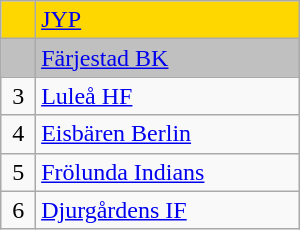<table class="wikitable" style="width:200px;">
<tr style="background:gold;">
<td align=center></td>
<td> <a href='#'>JYP</a></td>
</tr>
<tr style="background:silver;">
<td align=center></td>
<td> <a href='#'>Färjestad BK</a></td>
</tr>
<tr>
<td align=center>3</td>
<td> <a href='#'>Luleå HF</a></td>
</tr>
<tr>
<td align=center>4</td>
<td> <a href='#'>Eisbären Berlin</a></td>
</tr>
<tr>
<td align=center>5</td>
<td> <a href='#'>Frölunda Indians</a></td>
</tr>
<tr>
<td align=center>6</td>
<td> <a href='#'>Djurgårdens IF</a></td>
</tr>
</table>
